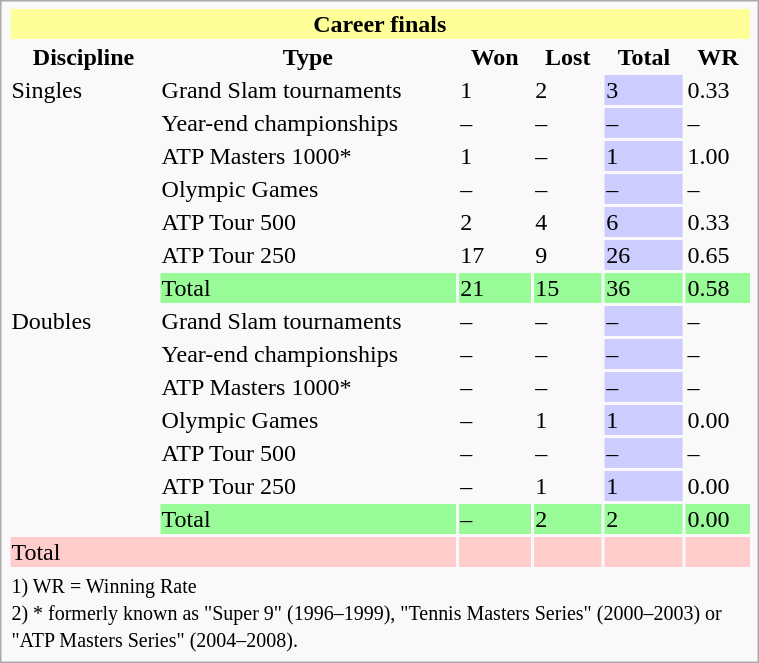<table class="infobox vcard vevent" style="width:40%;">
<tr style="background:#ff9;">
<th colspan=6>Career finals</th>
</tr>
<tr>
<th>Discipline</th>
<th>Type</th>
<th>Won</th>
<th>Lost</th>
<th>Total</th>
<th>WR</th>
</tr>
<tr>
<td rowspan=7>Singles</td>
<td>Grand Slam tournaments</td>
<td>1</td>
<td>2</td>
<td style="background:#ccf;">3</td>
<td>0.33</td>
</tr>
<tr>
<td>Year-end championships</td>
<td>–</td>
<td>–</td>
<td style="background:#ccf;">–</td>
<td>–</td>
</tr>
<tr>
<td>ATP Masters 1000*</td>
<td>1</td>
<td>–</td>
<td style="background:#ccf;">1</td>
<td>1.00</td>
</tr>
<tr>
<td>Olympic Games</td>
<td>–</td>
<td>–</td>
<td style="background:#ccf;">–</td>
<td>–</td>
</tr>
<tr>
<td>ATP Tour 500</td>
<td>2</td>
<td>4</td>
<td style="background:#ccf;">6</td>
<td>0.33</td>
</tr>
<tr>
<td>ATP Tour 250</td>
<td>17</td>
<td>9</td>
<td style="background:#ccf;">26</td>
<td>0.65</td>
</tr>
<tr style="background:#98fb98;">
<td>Total</td>
<td>21</td>
<td>15</td>
<td>36</td>
<td>0.58</td>
</tr>
<tr>
<td rowspan=7>Doubles</td>
<td>Grand Slam tournaments</td>
<td>–</td>
<td>–</td>
<td style="background:#ccf;">–</td>
<td>–</td>
</tr>
<tr>
<td>Year-end championships</td>
<td>–</td>
<td>–</td>
<td style="background:#ccf;">–</td>
<td>–</td>
</tr>
<tr>
<td>ATP Masters 1000*</td>
<td>–</td>
<td>–</td>
<td style="background:#ccf;">–</td>
<td>–</td>
</tr>
<tr>
<td>Olympic Games</td>
<td>–</td>
<td>1</td>
<td style="background:#ccf;">1</td>
<td>0.00</td>
</tr>
<tr>
<td>ATP Tour 500</td>
<td>–</td>
<td>–</td>
<td style="background:#ccf;">–</td>
<td>–</td>
</tr>
<tr>
<td>ATP Tour 250</td>
<td>–</td>
<td>1</td>
<td style="background:#ccf;">1</td>
<td>0.00</td>
</tr>
<tr style="background:#98fb98;">
<td>Total</td>
<td>–</td>
<td>2</td>
<td>2</td>
<td>0.00</td>
</tr>
<tr style="background:#fcc;">
<td colspan=2>Total</td>
<td></td>
<td></td>
<td></td>
<td></td>
</tr>
<tr>
<td colspan=6><small>1) WR = Winning Rate <br>2) * formerly known as "Super 9" (1996–1999), "Tennis Masters Series" (2000–2003) or "ATP Masters Series" (2004–2008).</small></td>
</tr>
</table>
